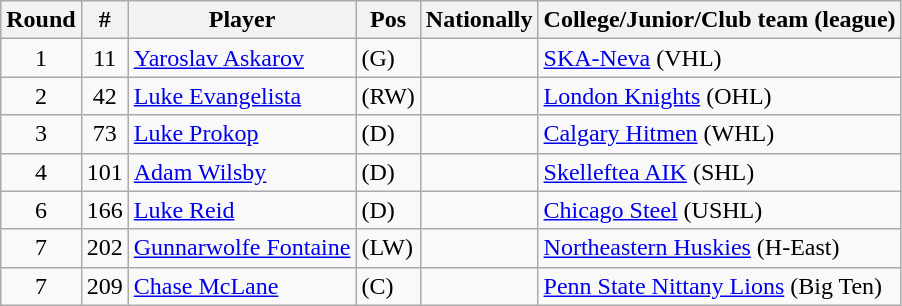<table class="wikitable">
<tr>
<th>Round</th>
<th>#</th>
<th>Player</th>
<th>Pos</th>
<th>Nationally</th>
<th>College/Junior/Club team (league)</th>
</tr>
<tr>
<td style="text-align:center;">1</td>
<td style="text-align:center;">11</td>
<td><a href='#'>Yaroslav Askarov</a></td>
<td>(G)</td>
<td></td>
<td><a href='#'>SKA-Neva</a> (VHL)</td>
</tr>
<tr>
<td style="text-align:center;">2</td>
<td style="text-align:center;">42</td>
<td><a href='#'>Luke Evangelista</a></td>
<td>(RW)</td>
<td></td>
<td><a href='#'>London Knights</a> (OHL)</td>
</tr>
<tr>
<td style="text-align:center;">3</td>
<td style="text-align:center;">73</td>
<td><a href='#'>Luke Prokop</a></td>
<td>(D)</td>
<td></td>
<td><a href='#'>Calgary Hitmen</a> (WHL)</td>
</tr>
<tr>
<td style="text-align:center;">4</td>
<td style="text-align:center;">101</td>
<td><a href='#'>Adam Wilsby</a></td>
<td>(D)</td>
<td></td>
<td><a href='#'>Skelleftea AIK</a> (SHL)</td>
</tr>
<tr>
<td style="text-align:center;">6</td>
<td style="text-align:center;">166</td>
<td><a href='#'>Luke Reid</a></td>
<td>(D)</td>
<td></td>
<td><a href='#'>Chicago Steel</a> (USHL)</td>
</tr>
<tr>
<td style="text-align:center;">7</td>
<td style="text-align:center;">202</td>
<td><a href='#'>Gunnarwolfe Fontaine</a></td>
<td>(LW)</td>
<td></td>
<td><a href='#'>Northeastern Huskies</a> (H-East)</td>
</tr>
<tr>
<td style="text-align:center;">7</td>
<td style="text-align:center;">209</td>
<td><a href='#'>Chase McLane</a></td>
<td>(C)</td>
<td></td>
<td><a href='#'>Penn State Nittany Lions</a> (Big Ten)</td>
</tr>
</table>
